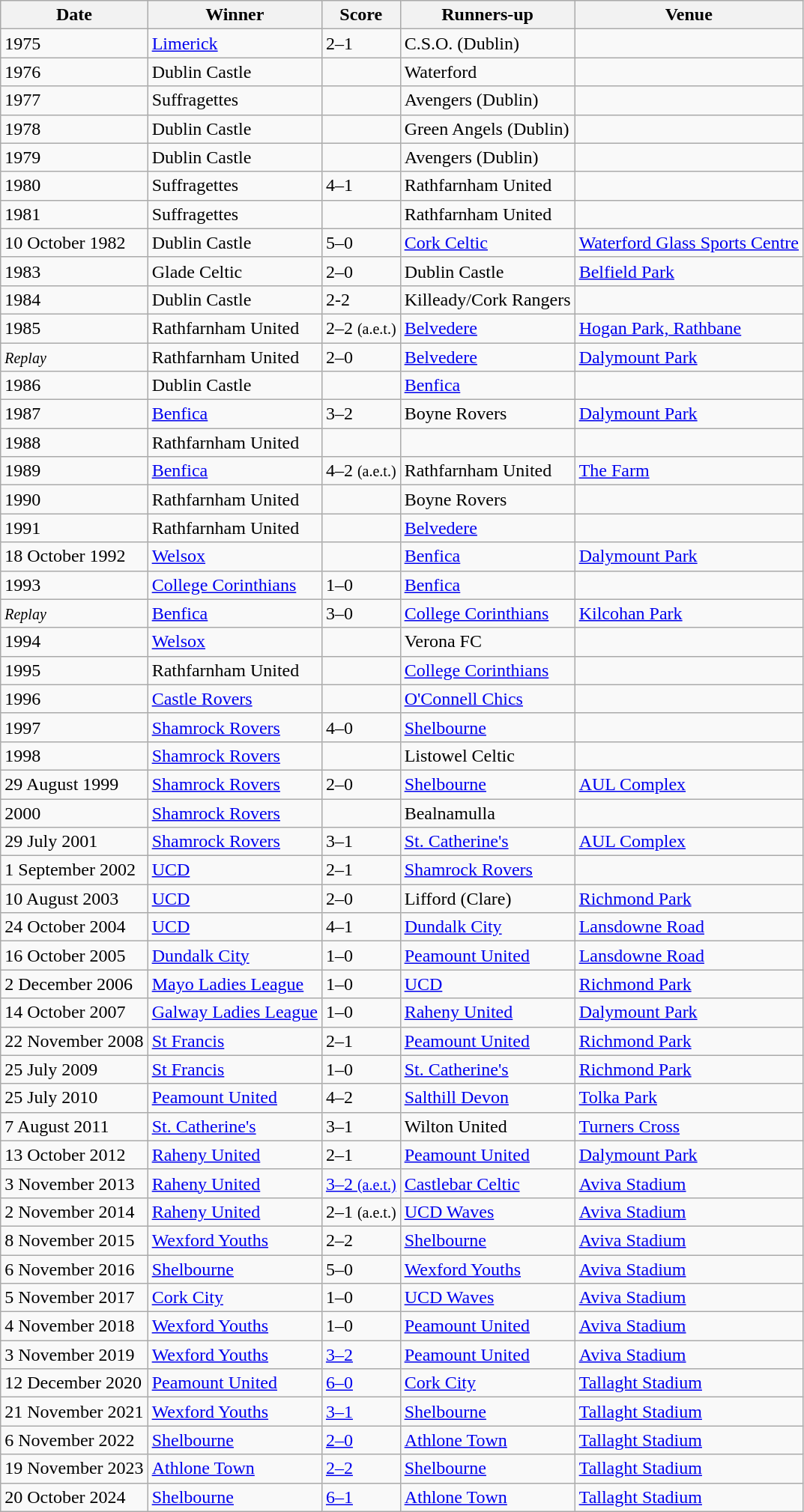<table class="wikitable collapsible">
<tr>
<th>Date</th>
<th>Winner</th>
<th>Score</th>
<th>Runners-up</th>
<th>Venue</th>
</tr>
<tr>
<td>1975</td>
<td><a href='#'>Limerick</a></td>
<td>2–1</td>
<td>C.S.O. (Dublin)</td>
<td></td>
</tr>
<tr>
<td>1976</td>
<td>Dublin Castle</td>
<td></td>
<td>Waterford</td>
<td></td>
</tr>
<tr>
<td>1977</td>
<td>Suffragettes</td>
<td></td>
<td>Avengers (Dublin)</td>
<td></td>
</tr>
<tr>
<td>1978</td>
<td>Dublin Castle</td>
<td></td>
<td>Green Angels (Dublin)</td>
<td></td>
</tr>
<tr>
<td>1979</td>
<td>Dublin Castle</td>
<td></td>
<td>Avengers (Dublin)</td>
<td></td>
</tr>
<tr>
<td>1980</td>
<td>Suffragettes</td>
<td>4–1 </td>
<td>Rathfarnham United</td>
<td></td>
</tr>
<tr>
<td>1981</td>
<td>Suffragettes</td>
<td></td>
<td>Rathfarnham United</td>
<td></td>
</tr>
<tr>
<td>10 October 1982</td>
<td>Dublin Castle </td>
<td>5–0</td>
<td><a href='#'>Cork Celtic</a></td>
<td><a href='#'>Waterford Glass Sports Centre</a></td>
</tr>
<tr>
<td>1983</td>
<td>Glade Celtic</td>
<td>2–0</td>
<td>Dublin Castle </td>
<td><a href='#'>Belfield Park</a></td>
</tr>
<tr>
<td>1984</td>
<td>Dublin Castle </td>
<td>2-2 </td>
<td>Killeady/Cork Rangers </td>
<td></td>
</tr>
<tr>
<td>1985</td>
<td>Rathfarnham United</td>
<td>2–2 <small>(a.e.t.)</small></td>
<td><a href='#'>Belvedere</a></td>
<td><a href='#'>Hogan Park, Rathbane</a></td>
</tr>
<tr>
<td><small><em>Replay</em></small></td>
<td>Rathfarnham United</td>
<td>2–0</td>
<td><a href='#'>Belvedere</a></td>
<td><a href='#'>Dalymount Park</a></td>
</tr>
<tr>
<td>1986</td>
<td>Dublin Castle</td>
<td></td>
<td><a href='#'>Benfica</a></td>
<td></td>
</tr>
<tr>
<td>1987</td>
<td><a href='#'>Benfica</a></td>
<td>3–2</td>
<td>Boyne Rovers </td>
<td><a href='#'>Dalymount Park</a></td>
</tr>
<tr>
<td>1988</td>
<td>Rathfarnham United </td>
<td></td>
<td></td>
<td></td>
</tr>
<tr>
<td>1989</td>
<td><a href='#'>Benfica</a></td>
<td>4–2 <small>(a.e.t.)</small></td>
<td>Rathfarnham United </td>
<td><a href='#'>The Farm</a></td>
</tr>
<tr>
<td>1990</td>
<td>Rathfarnham United</td>
<td></td>
<td>Boyne Rovers</td>
<td></td>
</tr>
<tr>
<td>1991</td>
<td>Rathfarnham United</td>
<td></td>
<td><a href='#'>Belvedere</a></td>
<td></td>
</tr>
<tr>
<td>18 October 1992</td>
<td><a href='#'>Welsox</a></td>
<td></td>
<td><a href='#'>Benfica</a></td>
<td><a href='#'>Dalymount Park</a></td>
</tr>
<tr>
<td>1993</td>
<td><a href='#'>College Corinthians</a></td>
<td>1–0</td>
<td><a href='#'>Benfica</a></td>
<td></td>
</tr>
<tr>
<td><small><em>Replay</em></small></td>
<td><a href='#'>Benfica</a></td>
<td>3–0 </td>
<td><a href='#'>College Corinthians</a></td>
<td><a href='#'>Kilcohan Park</a></td>
</tr>
<tr>
<td>1994</td>
<td><a href='#'>Welsox</a></td>
<td></td>
<td>Verona FC</td>
<td></td>
</tr>
<tr>
<td>1995</td>
<td>Rathfarnham United</td>
<td></td>
<td><a href='#'>College Corinthians</a></td>
<td></td>
</tr>
<tr>
<td>1996</td>
<td><a href='#'>Castle Rovers</a></td>
<td></td>
<td><a href='#'>O'Connell Chics</a></td>
<td></td>
</tr>
<tr>
<td>1997</td>
<td><a href='#'>Shamrock Rovers</a></td>
<td>4–0</td>
<td><a href='#'>Shelbourne</a></td>
<td></td>
</tr>
<tr>
<td>1998</td>
<td><a href='#'>Shamrock Rovers</a></td>
<td></td>
<td>Listowel Celtic</td>
<td></td>
</tr>
<tr>
<td>29 August 1999 </td>
<td><a href='#'>Shamrock Rovers</a></td>
<td>2–0</td>
<td><a href='#'>Shelbourne</a></td>
<td><a href='#'>AUL Complex</a></td>
</tr>
<tr>
<td>2000</td>
<td><a href='#'>Shamrock Rovers</a></td>
<td></td>
<td>Bealnamulla</td>
<td></td>
</tr>
<tr>
<td>29 July 2001</td>
<td><a href='#'>Shamrock Rovers</a></td>
<td>3–1</td>
<td><a href='#'>St. Catherine's</a></td>
<td><a href='#'>AUL Complex</a></td>
</tr>
<tr>
<td>1 September 2002</td>
<td><a href='#'>UCD</a></td>
<td>2–1</td>
<td><a href='#'>Shamrock Rovers</a></td>
<td></td>
</tr>
<tr>
<td>10 August 2003 </td>
<td><a href='#'>UCD</a></td>
<td>2–0</td>
<td>Lifford (Clare)</td>
<td><a href='#'>Richmond Park</a></td>
</tr>
<tr>
<td>24 October 2004 </td>
<td><a href='#'>UCD</a></td>
<td>4–1</td>
<td><a href='#'>Dundalk City</a></td>
<td><a href='#'>Lansdowne Road</a></td>
</tr>
<tr>
<td>16 October 2005 </td>
<td><a href='#'>Dundalk City</a></td>
<td>1–0</td>
<td><a href='#'>Peamount United</a></td>
<td><a href='#'>Lansdowne Road</a></td>
</tr>
<tr>
<td>2 December 2006 </td>
<td><a href='#'>Mayo Ladies League</a></td>
<td>1–0</td>
<td><a href='#'>UCD</a></td>
<td><a href='#'>Richmond Park</a></td>
</tr>
<tr>
<td>14 October 2007 </td>
<td><a href='#'>Galway Ladies League</a></td>
<td>1–0</td>
<td><a href='#'>Raheny United</a></td>
<td><a href='#'>Dalymount Park</a></td>
</tr>
<tr>
<td>22 November 2008 </td>
<td><a href='#'>St Francis</a></td>
<td>2–1</td>
<td><a href='#'>Peamount United</a></td>
<td><a href='#'>Richmond Park</a></td>
</tr>
<tr>
<td>25 July 2009 </td>
<td><a href='#'>St Francis</a></td>
<td>1–0</td>
<td><a href='#'>St. Catherine's</a></td>
<td><a href='#'>Richmond Park</a></td>
</tr>
<tr>
<td>25 July 2010 </td>
<td><a href='#'>Peamount United</a></td>
<td>4–2</td>
<td><a href='#'>Salthill Devon</a></td>
<td><a href='#'>Tolka Park</a></td>
</tr>
<tr>
<td>7 August 2011 </td>
<td><a href='#'>St. Catherine's</a></td>
<td>3–1</td>
<td>Wilton United</td>
<td><a href='#'>Turners Cross</a></td>
</tr>
<tr>
<td>13 October 2012 </td>
<td><a href='#'>Raheny United</a></td>
<td>2–1</td>
<td><a href='#'>Peamount United</a></td>
<td><a href='#'>Dalymount Park</a></td>
</tr>
<tr>
<td>3 November 2013 </td>
<td><a href='#'>Raheny United</a></td>
<td><a href='#'>3–2 <small>(a.e.t.)</small></a></td>
<td><a href='#'>Castlebar Celtic</a></td>
<td><a href='#'>Aviva Stadium</a></td>
</tr>
<tr>
<td>2 November 2014 </td>
<td><a href='#'>Raheny United</a></td>
<td>2–1 <small>(a.e.t.)</small></td>
<td><a href='#'>UCD Waves</a></td>
<td><a href='#'>Aviva Stadium</a></td>
</tr>
<tr>
<td>8 November 2015 </td>
<td><a href='#'>Wexford Youths</a></td>
<td>2–2 </td>
<td><a href='#'>Shelbourne</a></td>
<td><a href='#'>Aviva Stadium</a></td>
</tr>
<tr>
<td>6 November 2016 </td>
<td><a href='#'>Shelbourne</a></td>
<td>5–0</td>
<td><a href='#'>Wexford Youths</a></td>
<td><a href='#'>Aviva Stadium</a></td>
</tr>
<tr>
<td>5 November 2017 </td>
<td><a href='#'>Cork City</a></td>
<td>1–0</td>
<td><a href='#'>UCD Waves</a></td>
<td><a href='#'>Aviva Stadium</a></td>
</tr>
<tr>
<td>4 November 2018</td>
<td><a href='#'>Wexford Youths</a></td>
<td>1–0</td>
<td><a href='#'>Peamount United</a></td>
<td><a href='#'>Aviva Stadium</a></td>
</tr>
<tr>
<td>3 November 2019</td>
<td><a href='#'>Wexford Youths</a></td>
<td><a href='#'>3–2</a></td>
<td><a href='#'>Peamount United</a></td>
<td><a href='#'>Aviva Stadium</a></td>
</tr>
<tr>
<td>12 December 2020</td>
<td><a href='#'>Peamount United</a></td>
<td><a href='#'>6–0</a></td>
<td><a href='#'>Cork City</a></td>
<td><a href='#'>Tallaght Stadium</a></td>
</tr>
<tr>
<td>21 November 2021</td>
<td><a href='#'>Wexford Youths</a></td>
<td><a href='#'>3–1</a></td>
<td><a href='#'>Shelbourne</a></td>
<td><a href='#'>Tallaght Stadium</a></td>
</tr>
<tr>
<td>6 November 2022</td>
<td><a href='#'>Shelbourne</a></td>
<td><a href='#'>2–0</a></td>
<td><a href='#'>Athlone Town</a></td>
<td><a href='#'>Tallaght Stadium</a></td>
</tr>
<tr>
<td>19 November 2023</td>
<td><a href='#'>Athlone Town</a></td>
<td><a href='#'>2–2</a></td>
<td><a href='#'>Shelbourne</a></td>
<td><a href='#'>Tallaght Stadium</a></td>
</tr>
<tr>
<td>20 October 2024</td>
<td><a href='#'>Shelbourne</a></td>
<td><a href='#'>6–1</a></td>
<td><a href='#'>Athlone Town</a></td>
<td><a href='#'>Tallaght Stadium</a></td>
</tr>
</table>
